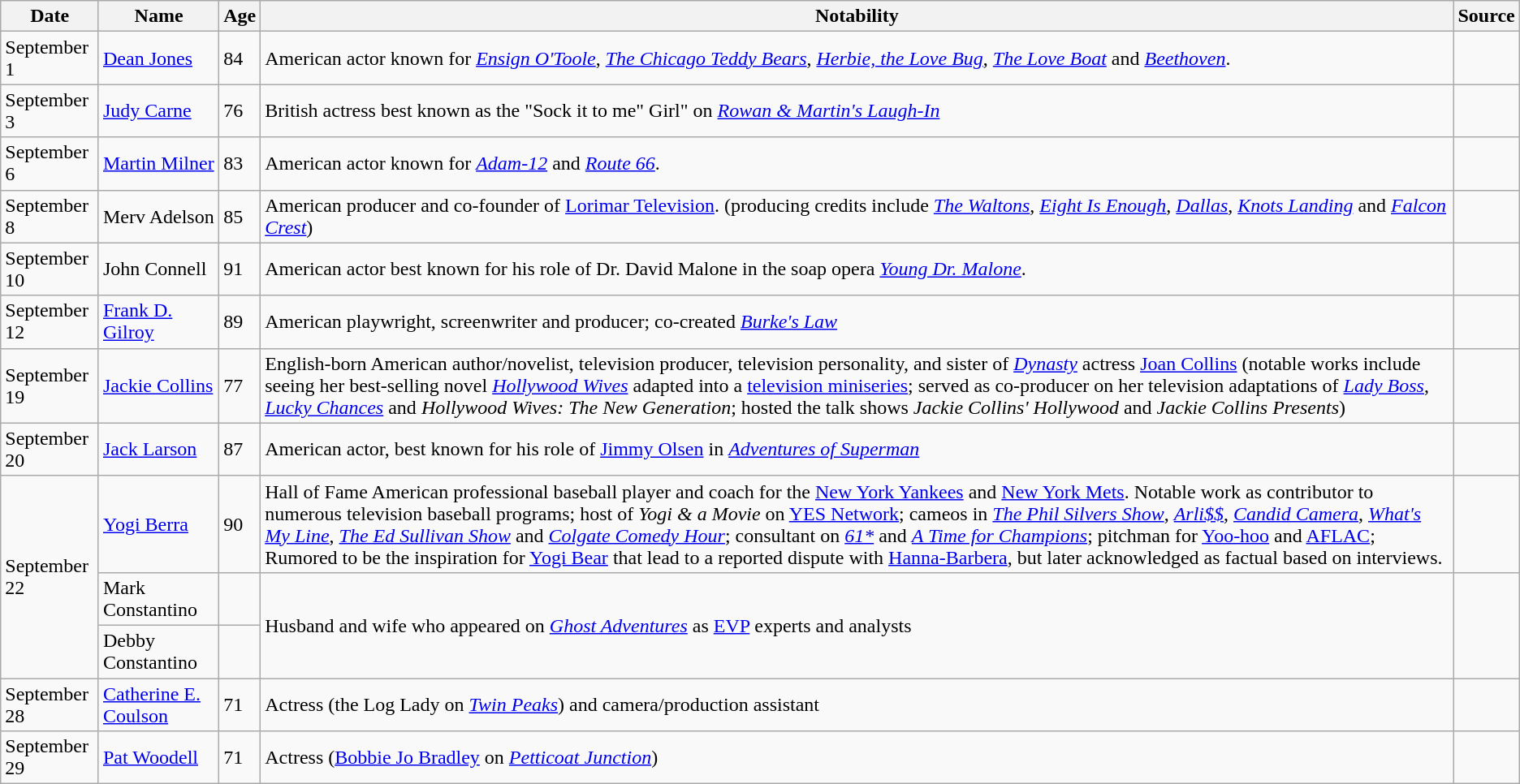<table class="wikitable sortable">
<tr ">
<th>Date</th>
<th>Name</th>
<th>Age</th>
<th class="unsortable">Notability</th>
<th class="unsortable">Source</th>
</tr>
<tr>
<td>September 1</td>
<td><a href='#'>Dean Jones</a></td>
<td>84</td>
<td>American actor known for <em><a href='#'>Ensign O'Toole</a></em>, <em><a href='#'>The Chicago Teddy Bears</a></em>, <em><a href='#'>Herbie, the Love Bug</a></em>, <em><a href='#'>The Love Boat</a></em> and <em><a href='#'>Beethoven</a></em>.</td>
<td></td>
</tr>
<tr>
<td>September 3</td>
<td><a href='#'>Judy Carne</a></td>
<td>76</td>
<td>British actress best known as the "Sock it to me" Girl" on <em><a href='#'>Rowan & Martin's Laugh-In</a></em></td>
<td></td>
</tr>
<tr>
<td>September 6</td>
<td><a href='#'>Martin Milner</a></td>
<td>83</td>
<td>American actor known for <em><a href='#'>Adam-12</a></em> and <em><a href='#'>Route 66</a></em>.</td>
<td></td>
</tr>
<tr>
<td>September 8</td>
<td>Merv Adelson</td>
<td>85</td>
<td>American producer and co-founder of <a href='#'>Lorimar Television</a>. (producing credits include <em><a href='#'>The Waltons</a></em>, <em><a href='#'>Eight Is Enough</a></em>, <em><a href='#'>Dallas</a></em>, <em><a href='#'>Knots Landing</a></em> and <em><a href='#'>Falcon Crest</a></em>)</td>
<td></td>
</tr>
<tr>
<td>September 10</td>
<td>John Connell</td>
<td>91</td>
<td>American actor best known for his role of Dr. David Malone in the soap opera <em><a href='#'>Young Dr. Malone</a></em>.</td>
<td></td>
</tr>
<tr>
<td>September 12</td>
<td><a href='#'>Frank D. Gilroy</a></td>
<td>89</td>
<td>American playwright, screenwriter and producer; co-created <em><a href='#'>Burke's Law</a></em></td>
<td></td>
</tr>
<tr>
<td>September 19</td>
<td><a href='#'>Jackie Collins</a></td>
<td>77</td>
<td>English-born American author/novelist, television producer, television personality, and sister of <em><a href='#'>Dynasty</a></em> actress <a href='#'>Joan Collins</a> (notable works include seeing her best-selling novel <em><a href='#'>Hollywood Wives</a></em> adapted into a <a href='#'>television miniseries</a>; served as co-producer on her television adaptations of <em><a href='#'>Lady Boss</a></em>, <em><a href='#'>Lucky Chances</a></em> and <em>Hollywood Wives: The New Generation</em>; hosted the talk shows <em>Jackie Collins' Hollywood</em> and <em>Jackie Collins Presents</em>)</td>
<td></td>
</tr>
<tr>
<td>September 20</td>
<td><a href='#'>Jack Larson</a></td>
<td>87</td>
<td>American actor, best known for his role of <a href='#'>Jimmy Olsen</a> in <em><a href='#'>Adventures of Superman</a></em></td>
<td></td>
</tr>
<tr>
<td rowspan=3>September 22</td>
<td><a href='#'>Yogi Berra</a></td>
<td>90</td>
<td>Hall of Fame American professional baseball player and coach for the <a href='#'>New York Yankees</a> and <a href='#'>New York Mets</a>. Notable work as contributor to numerous television baseball programs; host of <em>Yogi & a Movie</em> on <a href='#'>YES Network</a>; cameos in <em><a href='#'>The Phil Silvers Show</a></em>, <em><a href='#'>Arli$$</a></em>, <em><a href='#'>Candid Camera</a></em>, <em><a href='#'>What's My Line</a></em>, <em><a href='#'>The Ed Sullivan Show</a></em> and <em><a href='#'>Colgate Comedy Hour</a></em>; consultant on <em><a href='#'>61*</a></em> and <em><a href='#'>A Time for Champions</a></em>; pitchman for <a href='#'>Yoo-hoo</a> and <a href='#'>AFLAC</a>; Rumored to be the inspiration for <a href='#'>Yogi Bear</a> that lead to a reported dispute with <a href='#'>Hanna-Barbera</a>, but later acknowledged as factual based on interviews.</td>
<td></td>
</tr>
<tr>
<td>Mark Constantino</td>
<td></td>
<td rowspan=2>Husband and wife who appeared on <em><a href='#'>Ghost Adventures</a></em> as <a href='#'>EVP</a> experts and analysts</td>
<td rowspan=2></td>
</tr>
<tr>
<td>Debby Constantino</td>
<td></td>
</tr>
<tr>
<td>September 28</td>
<td><a href='#'>Catherine E. Coulson</a></td>
<td>71</td>
<td>Actress (the Log Lady on <em><a href='#'>Twin Peaks</a></em>) and camera/production assistant</td>
<td></td>
</tr>
<tr>
<td>September 29</td>
<td><a href='#'>Pat Woodell</a></td>
<td>71</td>
<td>Actress (<a href='#'>Bobbie Jo Bradley</a> on <em><a href='#'>Petticoat Junction</a></em>)</td>
<td></td>
</tr>
</table>
